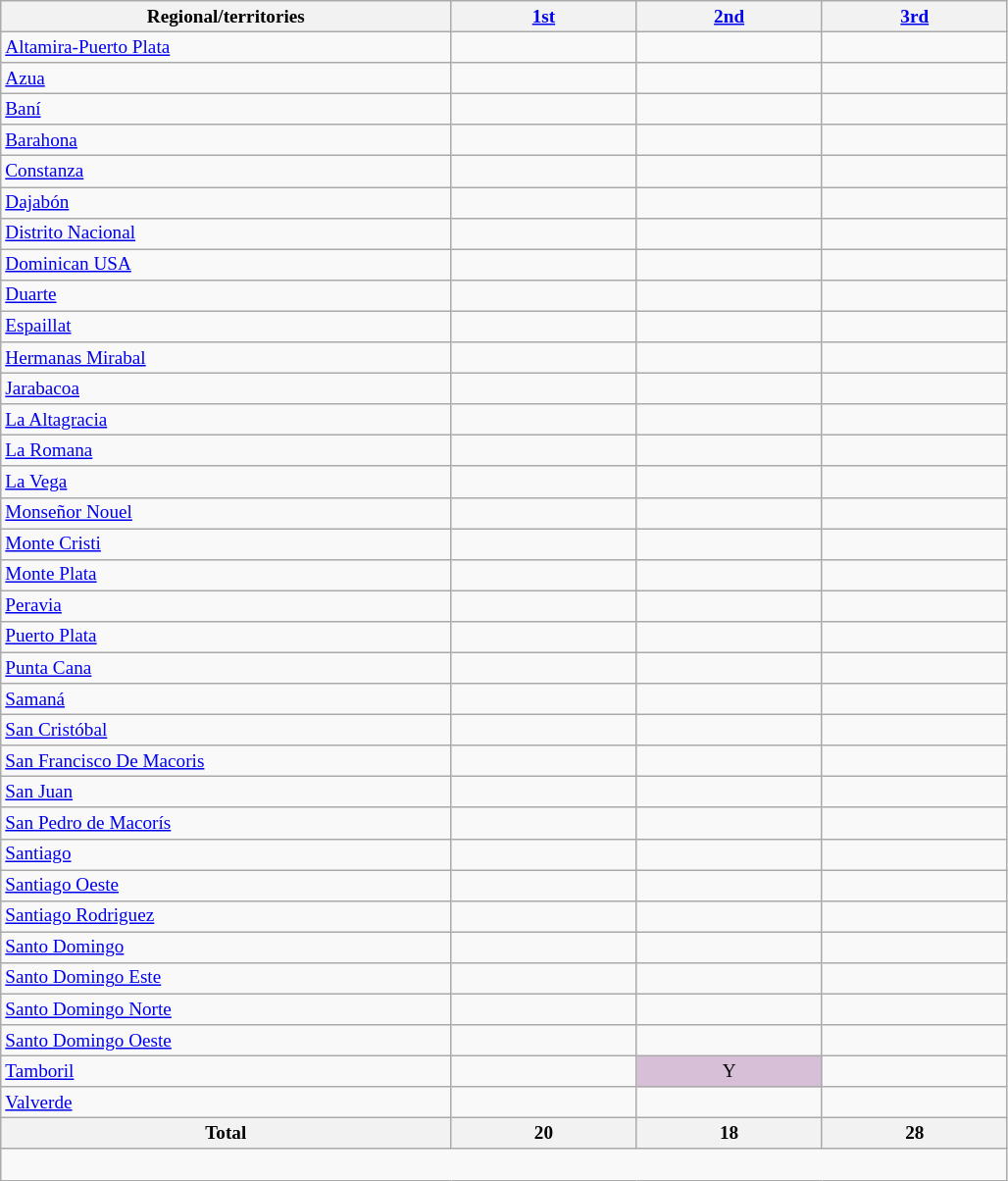<table class="wikitable sortable" style="font-size: 80%;">
<tr>
<th width=300>Regional/territories</th>
<th width=120><a href='#'>1st</a></th>
<th width=120><a href='#'>2nd</a></th>
<th width=120><a href='#'>3rd</a></th>
</tr>
<tr>
<td><a href='#'>Altamira-Puerto Plata</a></td>
<td></td>
<td></td>
<td></td>
</tr>
<tr>
<td><a href='#'>Azua</a></td>
<td></td>
<td></td>
<td></td>
</tr>
<tr>
<td><a href='#'>Baní</a></td>
<td></td>
<td></td>
<td></td>
</tr>
<tr>
<td><a href='#'>Barahona</a></td>
<td></td>
<td></td>
<td></td>
</tr>
<tr>
<td><a href='#'>Constanza</a></td>
<td></td>
<td></td>
<td></td>
</tr>
<tr>
<td><a href='#'>Dajabón</a></td>
<td></td>
<td></td>
<td></td>
</tr>
<tr>
<td><a href='#'>Distrito Nacional</a></td>
<td></td>
<td></td>
<td></td>
</tr>
<tr>
<td><a href='#'>Dominican USA</a></td>
<td></td>
<td></td>
<td></td>
</tr>
<tr>
<td><a href='#'>Duarte</a></td>
<td></td>
<td></td>
<td></td>
</tr>
<tr>
<td><a href='#'>Espaillat</a></td>
<td></td>
<td></td>
<td></td>
</tr>
<tr>
<td><a href='#'>Hermanas Mirabal</a></td>
<td></td>
<td></td>
<td></td>
</tr>
<tr>
<td><a href='#'>Jarabacoa</a></td>
<td></td>
<td></td>
<td></td>
</tr>
<tr>
<td><a href='#'>La Altagracia</a></td>
<td></td>
<td></td>
<td></td>
</tr>
<tr>
<td><a href='#'>La Romana</a></td>
<td></td>
<td></td>
<td></td>
</tr>
<tr>
<td><a href='#'>La Vega</a></td>
<td></td>
<td></td>
<td></td>
</tr>
<tr>
<td><a href='#'>Monseñor Nouel</a></td>
<td></td>
<td></td>
<td></td>
</tr>
<tr>
<td><a href='#'>Monte Cristi</a></td>
<td></td>
<td></td>
<td></td>
</tr>
<tr>
<td><a href='#'>Monte Plata</a></td>
<td></td>
<td></td>
<td></td>
</tr>
<tr>
<td><a href='#'>Peravia</a></td>
<td></td>
<td></td>
<td></td>
</tr>
<tr>
<td><a href='#'>Puerto Plata</a></td>
<td></td>
<td></td>
<td></td>
</tr>
<tr>
<td><a href='#'>Punta Cana</a></td>
<td></td>
<td></td>
<td></td>
</tr>
<tr>
<td><a href='#'>Samaná</a></td>
<td></td>
<td></td>
<td></td>
</tr>
<tr>
<td><a href='#'>San Cristóbal</a></td>
<td></td>
<td></td>
<td></td>
</tr>
<tr>
<td><a href='#'>San Francisco De Macoris</a></td>
<td></td>
<td></td>
<td></td>
</tr>
<tr>
<td><a href='#'>San Juan</a></td>
<td></td>
<td></td>
<td></td>
</tr>
<tr>
<td><a href='#'>San Pedro de Macorís</a></td>
<td></td>
<td></td>
<td></td>
</tr>
<tr>
<td><a href='#'>Santiago</a></td>
<td></td>
<td></td>
<td></td>
</tr>
<tr>
<td><a href='#'>Santiago Oeste</a></td>
<td></td>
<td></td>
<td></td>
</tr>
<tr>
<td><a href='#'>Santiago Rodriguez</a></td>
<td></td>
<td></td>
<td></td>
</tr>
<tr>
<td><a href='#'>Santo Domingo</a></td>
<td></td>
<td></td>
<td></td>
</tr>
<tr>
<td><a href='#'>Santo Domingo Este</a></td>
<td></td>
<td></td>
<td></td>
</tr>
<tr>
<td><a href='#'>Santo Domingo Norte</a></td>
<td></td>
<td></td>
<td></td>
</tr>
<tr>
<td><a href='#'>Santo Domingo Oeste</a></td>
<td></td>
<td></td>
<td></td>
</tr>
<tr>
<td><a href='#'>Tamboril</a></td>
<td></td>
<td bgcolor=#D8BFD8 align=center>Y</td>
<td></td>
</tr>
<tr>
<td><a href='#'>Valverde</a></td>
<td></td>
<td></td>
<td></td>
</tr>
<tr>
<th>Total</th>
<th>20</th>
<th>18</th>
<th>28</th>
</tr>
<tr>
<td colspan="9" align=left><br></td>
</tr>
</table>
